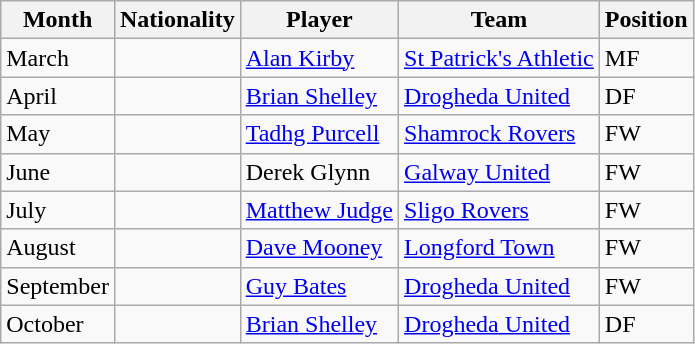<table class="wikitable sortable">
<tr>
<th>Month</th>
<th>Nationality</th>
<th>Player</th>
<th>Team</th>
<th>Position</th>
</tr>
<tr>
<td>March</td>
<td></td>
<td><a href='#'>Alan Kirby</a></td>
<td><a href='#'>St Patrick's Athletic</a></td>
<td>MF</td>
</tr>
<tr>
<td>April</td>
<td></td>
<td><a href='#'>Brian Shelley</a></td>
<td><a href='#'>Drogheda United</a></td>
<td>DF</td>
</tr>
<tr>
<td>May</td>
<td></td>
<td><a href='#'>Tadhg Purcell</a></td>
<td><a href='#'>Shamrock Rovers</a></td>
<td>FW</td>
</tr>
<tr>
<td>June</td>
<td></td>
<td>Derek Glynn</td>
<td><a href='#'>Galway United</a></td>
<td>FW</td>
</tr>
<tr>
<td>July</td>
<td></td>
<td><a href='#'>Matthew Judge</a></td>
<td><a href='#'>Sligo Rovers</a></td>
<td>FW</td>
</tr>
<tr>
<td>August</td>
<td></td>
<td><a href='#'>Dave Mooney</a></td>
<td><a href='#'>Longford Town</a></td>
<td>FW</td>
</tr>
<tr>
<td>September</td>
<td></td>
<td><a href='#'>Guy Bates</a></td>
<td><a href='#'>Drogheda United</a></td>
<td>FW</td>
</tr>
<tr>
<td>October</td>
<td></td>
<td><a href='#'>Brian Shelley</a></td>
<td><a href='#'>Drogheda United</a></td>
<td>DF</td>
</tr>
</table>
